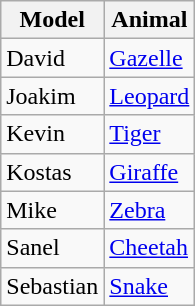<table class="wikitable">
<tr>
<th>Model</th>
<th>Animal</th>
</tr>
<tr>
<td>David</td>
<td><a href='#'>Gazelle</a></td>
</tr>
<tr>
<td>Joakim</td>
<td><a href='#'>Leopard</a></td>
</tr>
<tr>
<td>Kevin</td>
<td><a href='#'>Tiger</a></td>
</tr>
<tr>
<td>Kostas</td>
<td><a href='#'>Giraffe</a></td>
</tr>
<tr>
<td>Mike</td>
<td><a href='#'>Zebra</a></td>
</tr>
<tr>
<td>Sanel</td>
<td><a href='#'>Cheetah</a></td>
</tr>
<tr>
<td>Sebastian</td>
<td><a href='#'>Snake</a></td>
</tr>
</table>
